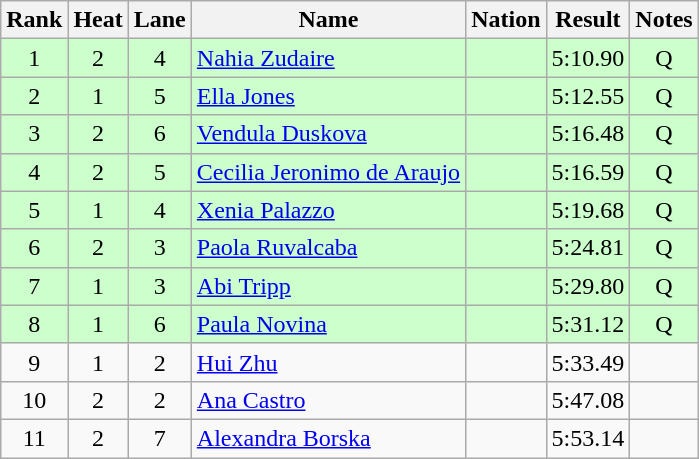<table class="wikitable sortable" style="text-align:center">
<tr>
<th>Rank</th>
<th>Heat</th>
<th>Lane</th>
<th>Name</th>
<th>Nation</th>
<th>Result</th>
<th>Notes</th>
</tr>
<tr bgcolor=ccffcc>
<td>1</td>
<td>2</td>
<td>4</td>
<td align="left"><a href='#'>Nahia Zudaire</a></td>
<td align="left"></td>
<td>5:10.90</td>
<td>Q</td>
</tr>
<tr bgcolor=ccffcc>
<td>2</td>
<td>1</td>
<td>5</td>
<td align="left"><a href='#'>Ella Jones</a></td>
<td align="left"></td>
<td>5:12.55</td>
<td>Q</td>
</tr>
<tr bgcolor=ccffcc>
<td>3</td>
<td>2</td>
<td>6</td>
<td align="left"><a href='#'>Vendula Duskova</a></td>
<td align="left"></td>
<td>5:16.48</td>
<td>Q</td>
</tr>
<tr bgcolor=ccffcc>
<td>4</td>
<td>2</td>
<td>5</td>
<td align="left"><a href='#'>Cecilia Jeronimo de Araujo</a></td>
<td align="left"></td>
<td>5:16.59</td>
<td>Q</td>
</tr>
<tr bgcolor=ccffcc>
<td>5</td>
<td>1</td>
<td>4</td>
<td align="left"><a href='#'>Xenia Palazzo</a></td>
<td align="left"></td>
<td>5:19.68</td>
<td>Q</td>
</tr>
<tr bgcolor=ccffcc>
<td>6</td>
<td>2</td>
<td>3</td>
<td align="left"><a href='#'>Paola Ruvalcaba</a></td>
<td align="left"></td>
<td>5:24.81</td>
<td>Q</td>
</tr>
<tr bgcolor=ccffcc>
<td>7</td>
<td>1</td>
<td>3</td>
<td align="left"><a href='#'>Abi Tripp</a></td>
<td align="left"></td>
<td>5:29.80</td>
<td>Q</td>
</tr>
<tr bgcolor=ccffcc>
<td>8</td>
<td>1</td>
<td>6</td>
<td align="left"><a href='#'>Paula Novina</a></td>
<td align="left"></td>
<td>5:31.12</td>
<td>Q</td>
</tr>
<tr>
<td>9</td>
<td>1</td>
<td>2</td>
<td align="left"><a href='#'>Hui Zhu</a></td>
<td align="left"></td>
<td>5:33.49</td>
<td></td>
</tr>
<tr>
<td>10</td>
<td>2</td>
<td>2</td>
<td align="left"><a href='#'>Ana Castro</a></td>
<td align=left></td>
<td>5:47.08</td>
<td></td>
</tr>
<tr>
<td>11</td>
<td>2</td>
<td>7</td>
<td align="left"><a href='#'>Alexandra Borska</a></td>
<td align=left></td>
<td>5:53.14</td>
<td></td>
</tr>
</table>
